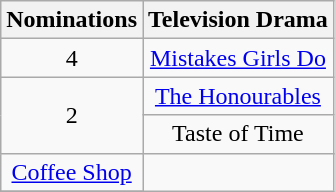<table class="wikitable" style="text-align:center;">
<tr>
<th scope="col" width="55">Nominations</th>
<th scope="col" align="center">Television Drama</th>
</tr>
<tr>
<td rowspan="1" style="text-align:center;">4</td>
<td><a href='#'>Mistakes Girls Do</a></td>
</tr>
<tr>
<td rowspan="3" style="text-align:center;">2</td>
<td><a href='#'>The Honourables</a></td>
</tr>
<tr>
<td>Taste of Time</td>
</tr>
<tr>
</tr>
<tr>
<td><a href='#'>Coffee Shop</a></td>
</tr>
<tr>
</tr>
</table>
